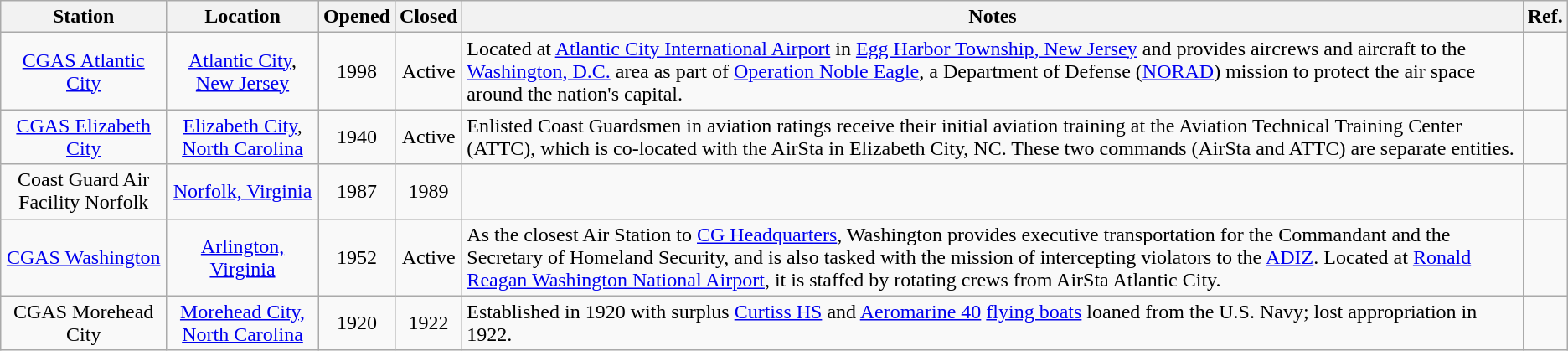<table class="wikitable sortable" style="text-align:center;">
<tr>
<th>Station</th>
<th>Location</th>
<th>Opened</th>
<th>Closed</th>
<th class="unsortable">Notes</th>
<th class="unsortable">Ref.</th>
</tr>
<tr>
<td><a href='#'>CGAS Atlantic City</a></td>
<td><a href='#'>Atlantic City</a>, <a href='#'>New Jersey</a></td>
<td>1998</td>
<td>Active</td>
<td align="left">Located at <a href='#'>Atlantic City International Airport</a> in <a href='#'>Egg Harbor Township, New Jersey</a> and provides aircrews and aircraft to the <a href='#'>Washington, D.C.</a> area as part of <a href='#'>Operation Noble Eagle</a>, a Department of Defense (<a href='#'>NORAD</a>) mission to protect the air space around the nation's capital.</td>
<td></td>
</tr>
<tr>
<td><a href='#'>CGAS Elizabeth City</a></td>
<td><a href='#'>Elizabeth City</a>, <a href='#'>North Carolina</a></td>
<td>1940</td>
<td>Active</td>
<td align="left">Enlisted Coast Guardsmen in aviation ratings receive their initial aviation training at the Aviation Technical Training Center (ATTC), which is co-located with the AirSta in Elizabeth City, NC. These two commands (AirSta and ATTC) are separate entities.</td>
<td></td>
</tr>
<tr>
<td>Coast Guard Air Facility Norfolk</td>
<td><a href='#'>Norfolk, Virginia</a></td>
<td>1987</td>
<td>1989</td>
<td align="left"></td>
<td></td>
</tr>
<tr>
<td><a href='#'>CGAS Washington</a></td>
<td><a href='#'>Arlington, Virginia</a></td>
<td>1952</td>
<td>Active</td>
<td align="left">As the closest Air Station to <a href='#'>CG Headquarters</a>, Washington provides executive transportation for the Commandant and the Secretary of Homeland Security, and is also tasked with the mission of intercepting violators to the <a href='#'>ADIZ</a>. Located at <a href='#'>Ronald Reagan Washington National Airport</a>, it is staffed by rotating crews from AirSta Atlantic City.</td>
<td></td>
</tr>
<tr>
<td>CGAS Morehead City</td>
<td><a href='#'>Morehead City, North Carolina</a></td>
<td>1920</td>
<td>1922</td>
<td align="left">Established in 1920 with surplus <a href='#'>Curtiss HS</a> and <a href='#'>Aeromarine 40</a> <a href='#'>flying boats</a> loaned from the U.S. Navy; lost appropriation in 1922.</td>
<td><br></td>
</tr>
</table>
